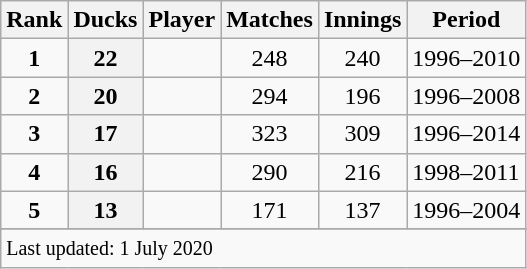<table class="wikitable plainrowheaders sortable">
<tr>
<th scope=col>Rank</th>
<th scope=col>Ducks</th>
<th scope=col>Player</th>
<th scope=col>Matches</th>
<th scope=col>Innings</th>
<th scope=col>Period</th>
</tr>
<tr>
<td align=center><strong>1</strong></td>
<th scope=row style=text-align:center;>22</th>
<td></td>
<td align=center>248</td>
<td align=center>240</td>
<td>1996–2010</td>
</tr>
<tr>
<td align=center><strong>2</strong></td>
<th scope=row style=text-align:center;>20</th>
<td></td>
<td align=center>294</td>
<td align=center>196</td>
<td>1996–2008</td>
</tr>
<tr>
<td align=center><strong>3</strong></td>
<th scope=row style=text-align:center;>17</th>
<td></td>
<td align=center>323</td>
<td align=center>309</td>
<td>1996–2014</td>
</tr>
<tr>
<td align=center><strong>4</strong></td>
<th scope=row style=text-align:center;>16</th>
<td></td>
<td align=center>290</td>
<td align=center>216</td>
<td>1998–2011</td>
</tr>
<tr>
<td align=center><strong>5</strong></td>
<th scope=row style=text-align:center;>13</th>
<td></td>
<td align=center>171</td>
<td align=center>137</td>
<td>1996–2004</td>
</tr>
<tr>
</tr>
<tr class=sortbottom>
<td colspan=6><small>Last updated: 1 July 2020</small></td>
</tr>
</table>
